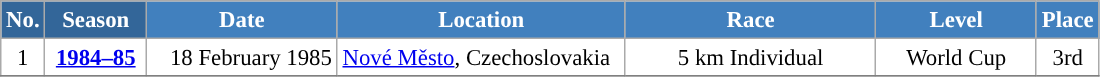<table class="wikitable sortable" style="font-size:95%; text-align:center; border:grey solid 1px; border-collapse:collapse; background:#ffffff;">
<tr style="background:#efefef;">
<th style="background-color:#369; color:white;">No.</th>
<th style="background-color:#369; color:white;">Season</th>
<th style="background-color:#4180be; color:white; width:120px;">Date</th>
<th style="background-color:#4180be; color:white; width:185px;">Location</th>
<th style="background-color:#4180be; color:white; width:160px;">Race</th>
<th style="background-color:#4180be; color:white; width:100px;">Level</th>
<th style="background-color:#4180be; color:white;">Place</th>
</tr>
<tr>
<td align=center>1</td>
<td rowspan=1 align=center><strong> <a href='#'>1984–85</a> </strong></td>
<td align=right>18 February 1985</td>
<td align=left> <a href='#'>Nové Město</a>, Czechoslovakia</td>
<td>5 km Individual</td>
<td>World Cup</td>
<td>3rd</td>
</tr>
<tr>
</tr>
</table>
